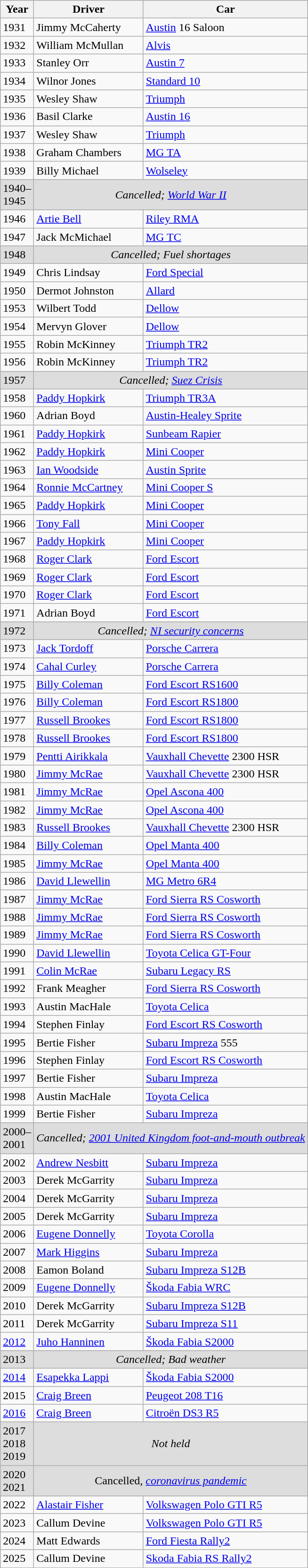<table class="wikitable">
<tr>
<th>Year</th>
<th>Driver</th>
<th>Car</th>
</tr>
<tr>
<td>1931</td>
<td>Jimmy McCaherty</td>
<td><a href='#'>Austin</a> 16 Saloon</td>
</tr>
<tr>
<td>1932</td>
<td>William McMullan</td>
<td><a href='#'>Alvis</a></td>
</tr>
<tr>
<td>1933</td>
<td>Stanley Orr</td>
<td><a href='#'>Austin 7</a></td>
</tr>
<tr>
<td>1934</td>
<td>Wilnor Jones</td>
<td><a href='#'>Standard 10</a></td>
</tr>
<tr>
<td>1935</td>
<td>Wesley Shaw</td>
<td><a href='#'>Triumph</a></td>
</tr>
<tr>
<td>1936</td>
<td>Basil Clarke</td>
<td><a href='#'>Austin 16</a></td>
</tr>
<tr>
<td>1937</td>
<td>Wesley Shaw</td>
<td><a href='#'>Triumph</a></td>
</tr>
<tr>
<td>1938</td>
<td>Graham Chambers</td>
<td><a href='#'>MG TA</a></td>
</tr>
<tr>
<td>1939</td>
<td>Billy Michael</td>
<td><a href='#'>Wolseley</a></td>
</tr>
<tr style="background:#ddd;">
<td>1940–<br> 1945</td>
<td colspan="4" align="center"><em>Cancelled; <a href='#'>World War II</a></em></td>
</tr>
<tr>
<td>1946</td>
<td><a href='#'>Artie Bell</a></td>
<td><a href='#'>Riley RMA</a></td>
</tr>
<tr>
<td>1947</td>
<td>Jack McMichael</td>
<td><a href='#'>MG TC</a></td>
</tr>
<tr style="background:#ddd;">
<td>1948</td>
<td colspan="4" align="center"><em>Cancelled; Fuel shortages</em></td>
</tr>
<tr>
<td>1949</td>
<td>Chris Lindsay</td>
<td><a href='#'>Ford Special</a></td>
</tr>
<tr>
<td>1950</td>
<td>Dermot Johnston</td>
<td><a href='#'>Allard</a></td>
</tr>
<tr>
<td>1953</td>
<td>Wilbert Todd</td>
<td><a href='#'>Dellow</a></td>
</tr>
<tr>
<td>1954</td>
<td>Mervyn Glover</td>
<td><a href='#'>Dellow</a></td>
</tr>
<tr>
<td>1955</td>
<td>Robin McKinney</td>
<td><a href='#'>Triumph TR2</a></td>
</tr>
<tr>
<td>1956</td>
<td>Robin McKinney</td>
<td><a href='#'>Triumph TR2</a></td>
</tr>
<tr style="background:#ddd;">
<td>1957</td>
<td colspan="4" align="center"><em>Cancelled; <a href='#'>Suez Crisis</a></em></td>
</tr>
<tr>
<td>1958</td>
<td><a href='#'>Paddy Hopkirk</a></td>
<td><a href='#'>Triumph TR3A</a></td>
</tr>
<tr>
<td>1960</td>
<td>Adrian Boyd</td>
<td><a href='#'>Austin-Healey Sprite</a></td>
</tr>
<tr>
<td>1961</td>
<td><a href='#'>Paddy Hopkirk</a></td>
<td><a href='#'>Sunbeam Rapier</a></td>
</tr>
<tr>
<td>1962</td>
<td><a href='#'>Paddy Hopkirk</a></td>
<td><a href='#'>Mini Cooper</a></td>
</tr>
<tr>
<td>1963</td>
<td><a href='#'>Ian Woodside</a></td>
<td><a href='#'>Austin Sprite</a></td>
</tr>
<tr>
<td>1964</td>
<td><a href='#'>Ronnie McCartney</a></td>
<td><a href='#'>Mini Cooper S</a></td>
</tr>
<tr>
<td>1965</td>
<td><a href='#'>Paddy Hopkirk</a></td>
<td><a href='#'>Mini Cooper</a></td>
</tr>
<tr>
<td>1966</td>
<td><a href='#'>Tony Fall</a></td>
<td><a href='#'>Mini Cooper</a></td>
</tr>
<tr>
<td>1967</td>
<td><a href='#'>Paddy Hopkirk</a></td>
<td><a href='#'>Mini Cooper</a></td>
</tr>
<tr>
<td>1968</td>
<td><a href='#'>Roger Clark</a></td>
<td><a href='#'>Ford Escort</a></td>
</tr>
<tr>
<td>1969</td>
<td><a href='#'>Roger Clark</a></td>
<td><a href='#'>Ford Escort</a></td>
</tr>
<tr>
<td>1970</td>
<td><a href='#'>Roger Clark</a></td>
<td><a href='#'>Ford Escort</a></td>
</tr>
<tr>
<td>1971</td>
<td>Adrian Boyd</td>
<td><a href='#'>Ford Escort</a></td>
</tr>
<tr style="background:#ddd;">
<td>1972</td>
<td colspan="4" align="center"><em>Cancelled; <a href='#'>NI security concerns</a></em></td>
</tr>
<tr>
<td>1973</td>
<td><a href='#'>Jack Tordoff</a></td>
<td><a href='#'>Porsche Carrera</a></td>
</tr>
<tr>
<td>1974</td>
<td><a href='#'>Cahal Curley</a></td>
<td><a href='#'>Porsche Carrera</a></td>
</tr>
<tr>
<td>1975</td>
<td><a href='#'>Billy Coleman</a></td>
<td><a href='#'>Ford Escort RS1600</a></td>
</tr>
<tr>
<td>1976</td>
<td><a href='#'>Billy Coleman</a></td>
<td><a href='#'>Ford Escort RS1800</a></td>
</tr>
<tr>
<td>1977</td>
<td><a href='#'>Russell Brookes</a></td>
<td><a href='#'>Ford Escort RS1800</a></td>
</tr>
<tr>
<td>1978</td>
<td><a href='#'>Russell Brookes</a></td>
<td><a href='#'>Ford Escort RS1800</a></td>
</tr>
<tr>
<td>1979</td>
<td><a href='#'>Pentti Airikkala</a></td>
<td><a href='#'>Vauxhall Chevette</a> 2300 HSR</td>
</tr>
<tr>
<td>1980</td>
<td><a href='#'>Jimmy McRae</a></td>
<td><a href='#'>Vauxhall Chevette</a> 2300 HSR</td>
</tr>
<tr>
<td>1981</td>
<td><a href='#'>Jimmy McRae</a></td>
<td><a href='#'>Opel Ascona 400</a></td>
</tr>
<tr>
<td>1982</td>
<td><a href='#'>Jimmy McRae</a></td>
<td><a href='#'>Opel Ascona 400</a></td>
</tr>
<tr>
<td>1983</td>
<td><a href='#'>Russell Brookes</a></td>
<td><a href='#'>Vauxhall Chevette</a> 2300 HSR</td>
</tr>
<tr>
<td>1984</td>
<td><a href='#'>Billy Coleman</a></td>
<td><a href='#'>Opel Manta 400</a></td>
</tr>
<tr>
<td>1985</td>
<td><a href='#'>Jimmy McRae</a></td>
<td><a href='#'>Opel Manta 400</a></td>
</tr>
<tr>
<td>1986</td>
<td><a href='#'>David Llewellin</a></td>
<td><a href='#'>MG Metro 6R4</a></td>
</tr>
<tr>
<td>1987</td>
<td><a href='#'>Jimmy McRae</a></td>
<td><a href='#'>Ford Sierra RS Cosworth</a></td>
</tr>
<tr>
<td>1988</td>
<td><a href='#'>Jimmy McRae</a></td>
<td><a href='#'>Ford Sierra RS Cosworth</a></td>
</tr>
<tr>
<td>1989</td>
<td><a href='#'>Jimmy McRae</a></td>
<td><a href='#'>Ford Sierra RS Cosworth</a></td>
</tr>
<tr>
<td>1990</td>
<td><a href='#'>David Llewellin</a></td>
<td><a href='#'>Toyota Celica GT-Four</a></td>
</tr>
<tr>
<td>1991</td>
<td><a href='#'>Colin McRae</a></td>
<td><a href='#'>Subaru Legacy RS</a></td>
</tr>
<tr>
<td>1992</td>
<td>Frank Meagher</td>
<td><a href='#'>Ford Sierra RS Cosworth</a></td>
</tr>
<tr>
<td>1993</td>
<td>Austin MacHale</td>
<td><a href='#'>Toyota Celica</a></td>
</tr>
<tr>
<td>1994</td>
<td>Stephen Finlay</td>
<td><a href='#'>Ford Escort RS Cosworth</a></td>
</tr>
<tr>
<td>1995</td>
<td>Bertie Fisher</td>
<td><a href='#'>Subaru Impreza</a> 555</td>
</tr>
<tr>
<td>1996</td>
<td>Stephen Finlay</td>
<td><a href='#'>Ford Escort RS Cosworth</a></td>
</tr>
<tr>
<td>1997</td>
<td>Bertie Fisher</td>
<td><a href='#'>Subaru Impreza</a></td>
</tr>
<tr>
<td>1998</td>
<td>Austin MacHale</td>
<td><a href='#'>Toyota Celica</a></td>
</tr>
<tr>
<td>1999</td>
<td>Bertie Fisher</td>
<td><a href='#'>Subaru Impreza</a></td>
</tr>
<tr style="background:#ddd;">
<td>2000–<br> 2001</td>
<td colspan="4" align="center"><em>Cancelled; <a href='#'>2001 United Kingdom foot-and-mouth outbreak</a></em></td>
</tr>
<tr>
<td>2002</td>
<td><a href='#'>Andrew Nesbitt</a></td>
<td><a href='#'>Subaru Impreza</a></td>
</tr>
<tr>
<td>2003</td>
<td>Derek McGarrity</td>
<td><a href='#'>Subaru Impreza</a></td>
</tr>
<tr>
<td>2004</td>
<td>Derek McGarrity</td>
<td><a href='#'>Subaru Impreza</a></td>
</tr>
<tr>
<td>2005</td>
<td>Derek McGarrity</td>
<td><a href='#'>Subaru Impreza</a></td>
</tr>
<tr>
<td>2006</td>
<td><a href='#'>Eugene Donnelly</a></td>
<td><a href='#'>Toyota Corolla</a></td>
</tr>
<tr>
<td>2007</td>
<td><a href='#'>Mark Higgins</a></td>
<td><a href='#'>Subaru Impreza</a></td>
</tr>
<tr>
<td>2008</td>
<td>Eamon Boland</td>
<td><a href='#'>Subaru Impreza S12B</a></td>
</tr>
<tr>
<td>2009</td>
<td><a href='#'>Eugene Donnelly</a></td>
<td><a href='#'>Škoda Fabia WRC</a></td>
</tr>
<tr>
<td>2010</td>
<td>Derek McGarrity</td>
<td><a href='#'>Subaru Impreza S12B</a></td>
</tr>
<tr>
<td>2011</td>
<td>Derek McGarrity</td>
<td><a href='#'>Subaru Impreza S11</a></td>
</tr>
<tr>
<td><a href='#'>2012</a></td>
<td><a href='#'>Juho Hanninen</a></td>
<td><a href='#'>Škoda Fabia S2000</a></td>
</tr>
<tr style="background:#ddd;">
<td>2013</td>
<td colspan="4" align="center"><em>Cancelled; Bad weather</em></td>
</tr>
<tr>
<td><a href='#'>2014</a></td>
<td><a href='#'>Esapekka Lappi</a></td>
<td><a href='#'>Škoda Fabia S2000</a></td>
</tr>
<tr>
<td>2015</td>
<td><a href='#'>Craig Breen</a></td>
<td><a href='#'>Peugeot 208 T16</a></td>
</tr>
<tr>
<td><a href='#'>2016</a></td>
<td><a href='#'>Craig Breen</a></td>
<td><a href='#'>Citroën DS3 R5</a></td>
</tr>
<tr style="background:#ddd;">
<td>2017<br>2018<br>2019</td>
<td colspan="4" align="center"><em>Not held</em></td>
</tr>
<tr style="background:#ddd;">
<td>2020<br>2021</td>
<td colspan="4" align="center">Cancelled, <em><a href='#'>coronavirus pandemic</a></em></td>
</tr>
<tr>
<td>2022</td>
<td><a href='#'>Alastair Fisher</a></td>
<td><a href='#'>Volkswagen Polo GTI R5</a></td>
</tr>
<tr>
<td>2023</td>
<td>Callum Devine</td>
<td><a href='#'>Volkswagen Polo GTI R5</a></td>
</tr>
<tr>
<td>2024</td>
<td>Matt Edwards</td>
<td><a href='#'>Ford Fiesta Rally2</a></td>
</tr>
<tr>
<td>2025</td>
<td>Callum Devine</td>
<td><a href='#'>Skoda Fabia RS Rally2</a></td>
</tr>
</table>
